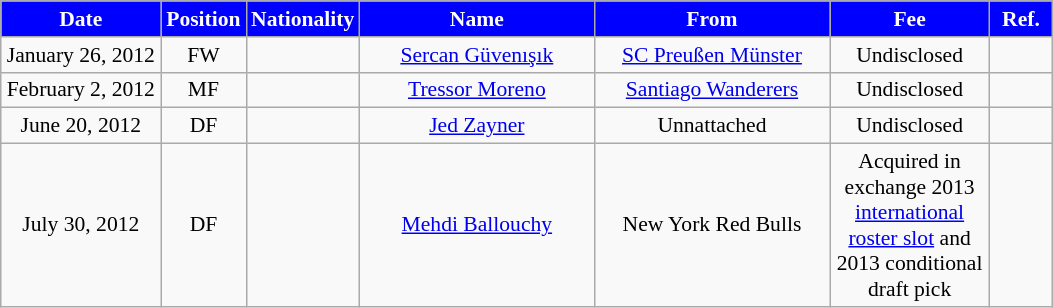<table class="wikitable"  style="text-align:center; font-size:90%; ">
<tr>
<th style="background:#00f; color:white; width:100px;">Date</th>
<th style="background:#00f; color:white; width:50px;">Position</th>
<th style="background:#00f; color:white; width:50px;">Nationality</th>
<th style="background:#00f; color:white; width:150px;">Name</th>
<th style="background:#00f; color:white; width:150px;">From</th>
<th style="background:#00f; color:white; width:100px;">Fee</th>
<th style="background:#00f; color:white; width:35px;">Ref.</th>
</tr>
<tr>
<td>January 26, 2012</td>
<td>FW</td>
<td></td>
<td><a href='#'>Sercan Güvenışık</a></td>
<td> <a href='#'>SC Preußen Münster</a></td>
<td>Undisclosed</td>
<td></td>
</tr>
<tr>
<td>February 2, 2012</td>
<td>MF</td>
<td></td>
<td><a href='#'>Tressor Moreno</a></td>
<td> <a href='#'>Santiago Wanderers</a></td>
<td>Undisclosed</td>
<td></td>
</tr>
<tr>
<td>June 20, 2012</td>
<td>DF</td>
<td></td>
<td><a href='#'>Jed Zayner</a></td>
<td>Unnattached</td>
<td>Undisclosed</td>
<td></td>
</tr>
<tr>
<td>July 30, 2012</td>
<td>DF</td>
<td></td>
<td><a href='#'>Mehdi Ballouchy</a></td>
<td>New York Red Bulls</td>
<td>Acquired in exchange 2013 <a href='#'>international roster slot</a> and 2013 conditional draft pick</td>
<td></td>
</tr>
</table>
